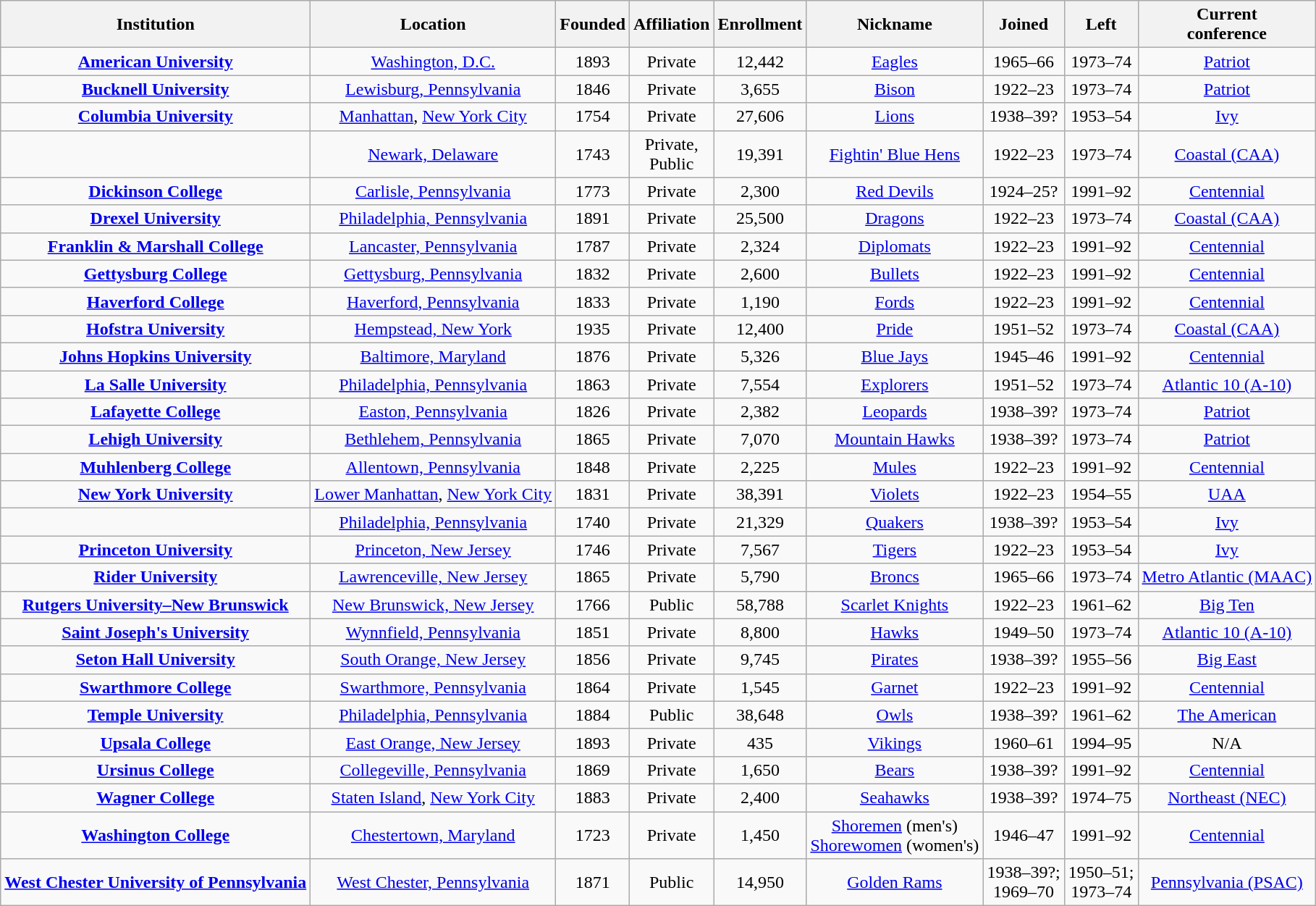<table class="wikitable sortable" style="text-align:center;">
<tr>
<th>Institution</th>
<th>Location</th>
<th>Founded</th>
<th>Affiliation</th>
<th>Enrollment</th>
<th>Nickname</th>
<th>Joined</th>
<th>Left</th>
<th>Current<br>conference</th>
</tr>
<tr>
<td><strong><a href='#'>American University</a></strong></td>
<td><a href='#'>Washington, D.C.</a></td>
<td>1893</td>
<td>Private</td>
<td>12,442</td>
<td><a href='#'>Eagles</a></td>
<td>1965–66</td>
<td>1973–74</td>
<td><a href='#'>Patriot</a></td>
</tr>
<tr>
<td><strong><a href='#'>Bucknell University</a></strong></td>
<td><a href='#'>Lewisburg, Pennsylvania</a></td>
<td>1846</td>
<td>Private</td>
<td>3,655</td>
<td><a href='#'>Bison</a></td>
<td>1922–23</td>
<td>1973–74</td>
<td><a href='#'>Patriot</a></td>
</tr>
<tr>
<td><strong><a href='#'>Columbia University</a></strong></td>
<td><a href='#'>Manhattan</a>, <a href='#'>New York City</a></td>
<td>1754</td>
<td>Private</td>
<td>27,606</td>
<td><a href='#'>Lions</a></td>
<td>1938–39?</td>
<td>1953–54</td>
<td><a href='#'>Ivy</a></td>
</tr>
<tr>
<td></td>
<td><a href='#'>Newark, Delaware</a></td>
<td>1743</td>
<td>Private,<br>Public</td>
<td>19,391</td>
<td><a href='#'>Fightin' Blue Hens</a></td>
<td>1922–23</td>
<td>1973–74</td>
<td><a href='#'>Coastal (CAA)</a><br></td>
</tr>
<tr>
<td><strong><a href='#'>Dickinson College</a></strong></td>
<td><a href='#'>Carlisle, Pennsylvania</a></td>
<td>1773</td>
<td>Private</td>
<td>2,300</td>
<td><a href='#'>Red Devils</a></td>
<td>1924–25?</td>
<td>1991–92</td>
<td><a href='#'>Centennial</a></td>
</tr>
<tr>
<td><strong><a href='#'>Drexel University</a></strong></td>
<td><a href='#'>Philadelphia, Pennsylvania</a></td>
<td>1891</td>
<td>Private</td>
<td>25,500</td>
<td><a href='#'>Dragons</a></td>
<td>1922–23</td>
<td>1973–74</td>
<td><a href='#'>Coastal (CAA)</a></td>
</tr>
<tr>
<td><strong><a href='#'>Franklin & Marshall College</a></strong></td>
<td><a href='#'>Lancaster, Pennsylvania</a></td>
<td>1787</td>
<td>Private</td>
<td>2,324</td>
<td><a href='#'>Diplomats</a></td>
<td>1922–23</td>
<td>1991–92</td>
<td><a href='#'>Centennial</a></td>
</tr>
<tr>
<td><strong><a href='#'>Gettysburg College</a></strong></td>
<td><a href='#'>Gettysburg, Pennsylvania</a></td>
<td>1832</td>
<td>Private</td>
<td>2,600</td>
<td><a href='#'>Bullets</a></td>
<td>1922–23</td>
<td>1991–92</td>
<td><a href='#'>Centennial</a></td>
</tr>
<tr>
<td><strong><a href='#'>Haverford College</a></strong></td>
<td><a href='#'>Haverford, Pennsylvania</a></td>
<td>1833</td>
<td>Private</td>
<td>1,190</td>
<td><a href='#'>Fords</a></td>
<td>1922–23</td>
<td>1991–92</td>
<td><a href='#'>Centennial</a></td>
</tr>
<tr>
<td><strong><a href='#'>Hofstra University</a></strong></td>
<td><a href='#'>Hempstead, New York</a></td>
<td>1935</td>
<td>Private</td>
<td>12,400</td>
<td><a href='#'>Pride</a></td>
<td>1951–52</td>
<td>1973–74</td>
<td><a href='#'>Coastal (CAA)</a></td>
</tr>
<tr>
<td><strong><a href='#'>Johns Hopkins University</a></strong></td>
<td><a href='#'>Baltimore, Maryland</a></td>
<td>1876</td>
<td>Private</td>
<td>5,326</td>
<td><a href='#'>Blue Jays</a></td>
<td>1945–46</td>
<td>1991–92</td>
<td><a href='#'>Centennial</a></td>
</tr>
<tr>
<td><strong><a href='#'>La Salle University</a></strong></td>
<td><a href='#'>Philadelphia, Pennsylvania</a></td>
<td>1863</td>
<td>Private</td>
<td>7,554</td>
<td><a href='#'>Explorers</a></td>
<td>1951–52</td>
<td>1973–74</td>
<td><a href='#'>Atlantic 10 (A-10)</a></td>
</tr>
<tr>
<td><strong><a href='#'>Lafayette College</a></strong></td>
<td><a href='#'>Easton, Pennsylvania</a></td>
<td>1826</td>
<td>Private</td>
<td>2,382</td>
<td><a href='#'>Leopards</a></td>
<td>1938–39?</td>
<td>1973–74</td>
<td><a href='#'>Patriot</a></td>
</tr>
<tr>
<td><strong><a href='#'>Lehigh University</a></strong></td>
<td><a href='#'>Bethlehem, Pennsylvania</a></td>
<td>1865</td>
<td>Private</td>
<td>7,070</td>
<td><a href='#'>Mountain Hawks</a></td>
<td>1938–39?</td>
<td>1973–74</td>
<td><a href='#'>Patriot</a></td>
</tr>
<tr>
<td><strong><a href='#'>Muhlenberg College</a></strong></td>
<td><a href='#'>Allentown, Pennsylvania</a></td>
<td>1848</td>
<td>Private</td>
<td>2,225</td>
<td><a href='#'>Mules</a></td>
<td>1922–23</td>
<td>1991–92</td>
<td><a href='#'>Centennial</a></td>
</tr>
<tr>
<td><strong><a href='#'>New York University</a></strong></td>
<td><a href='#'>Lower Manhattan</a>, <a href='#'>New York City</a></td>
<td>1831</td>
<td>Private</td>
<td>38,391</td>
<td><a href='#'>Violets</a></td>
<td>1922–23</td>
<td>1954–55</td>
<td><a href='#'>UAA</a></td>
</tr>
<tr>
<td></td>
<td><a href='#'>Philadelphia, Pennsylvania</a></td>
<td>1740</td>
<td>Private</td>
<td>21,329</td>
<td><a href='#'>Quakers</a></td>
<td>1938–39?</td>
<td>1953–54</td>
<td><a href='#'>Ivy</a></td>
</tr>
<tr>
<td><strong><a href='#'>Princeton University</a></strong></td>
<td><a href='#'>Princeton, New Jersey</a></td>
<td>1746</td>
<td>Private</td>
<td>7,567</td>
<td><a href='#'>Tigers</a></td>
<td>1922–23</td>
<td>1953–54</td>
<td><a href='#'>Ivy</a></td>
</tr>
<tr>
<td><strong><a href='#'>Rider University</a></strong></td>
<td><a href='#'>Lawrenceville, New Jersey</a></td>
<td>1865</td>
<td>Private</td>
<td>5,790</td>
<td><a href='#'>Broncs</a></td>
<td>1965–66</td>
<td>1973–74</td>
<td><a href='#'>Metro Atlantic (MAAC)</a></td>
</tr>
<tr>
<td><strong><a href='#'>Rutgers University–New Brunswick</a></strong></td>
<td><a href='#'>New Brunswick, New Jersey</a></td>
<td>1766</td>
<td>Public</td>
<td>58,788</td>
<td><a href='#'>Scarlet Knights</a></td>
<td>1922–23</td>
<td>1961–62</td>
<td><a href='#'>Big Ten</a></td>
</tr>
<tr>
<td><strong><a href='#'>Saint Joseph's University</a></strong></td>
<td><a href='#'>Wynnfield, Pennsylvania</a></td>
<td>1851</td>
<td>Private</td>
<td>8,800</td>
<td><a href='#'>Hawks</a></td>
<td>1949–50</td>
<td>1973–74</td>
<td><a href='#'>Atlantic 10 (A-10)</a></td>
</tr>
<tr>
<td><strong><a href='#'>Seton Hall University</a></strong></td>
<td><a href='#'>South Orange, New Jersey</a></td>
<td>1856</td>
<td>Private</td>
<td>9,745</td>
<td><a href='#'>Pirates</a></td>
<td>1938–39?</td>
<td>1955–56</td>
<td><a href='#'>Big East</a></td>
</tr>
<tr>
<td><strong><a href='#'>Swarthmore College</a></strong></td>
<td><a href='#'>Swarthmore, Pennsylvania</a></td>
<td>1864</td>
<td>Private</td>
<td>1,545</td>
<td><a href='#'>Garnet</a></td>
<td>1922–23</td>
<td>1991–92</td>
<td><a href='#'>Centennial</a></td>
</tr>
<tr>
<td><strong><a href='#'>Temple University</a></strong></td>
<td><a href='#'>Philadelphia, Pennsylvania</a></td>
<td>1884</td>
<td>Public</td>
<td>38,648</td>
<td><a href='#'>Owls</a></td>
<td>1938–39?</td>
<td>1961–62</td>
<td><a href='#'>The American</a></td>
</tr>
<tr>
<td><strong><a href='#'>Upsala College</a></strong></td>
<td><a href='#'>East Orange, New Jersey</a></td>
<td>1893</td>
<td>Private</td>
<td>435</td>
<td><a href='#'>Vikings</a></td>
<td>1960–61</td>
<td>1994–95</td>
<td>N/A</td>
</tr>
<tr>
<td><strong><a href='#'>Ursinus College</a></strong></td>
<td><a href='#'>Collegeville, Pennsylvania</a></td>
<td>1869</td>
<td>Private</td>
<td>1,650</td>
<td><a href='#'>Bears</a></td>
<td>1938–39?</td>
<td>1991–92</td>
<td><a href='#'>Centennial</a></td>
</tr>
<tr>
<td><strong><a href='#'>Wagner College</a></strong></td>
<td><a href='#'>Staten Island</a>, <a href='#'>New York City</a></td>
<td>1883</td>
<td>Private</td>
<td>2,400</td>
<td><a href='#'>Seahawks</a></td>
<td>1938–39?</td>
<td>1974–75</td>
<td><a href='#'>Northeast (NEC)</a></td>
</tr>
<tr>
<td><strong><a href='#'>Washington College</a></strong></td>
<td><a href='#'>Chestertown, Maryland</a></td>
<td>1723</td>
<td>Private</td>
<td>1,450</td>
<td><a href='#'>Shoremen</a> (men's)<br><a href='#'>Shorewomen</a> (women's)</td>
<td>1946–47</td>
<td>1991–92</td>
<td><a href='#'>Centennial</a></td>
</tr>
<tr>
<td><strong><a href='#'>West Chester University of Pennsylvania</a></strong></td>
<td><a href='#'>West Chester, Pennsylvania</a></td>
<td>1871</td>
<td>Public</td>
<td>14,950</td>
<td><a href='#'>Golden Rams</a></td>
<td>1938–39?;<br>1969–70</td>
<td>1950–51;<br>1973–74</td>
<td><a href='#'>Pennsylvania (PSAC)</a></td>
</tr>
</table>
